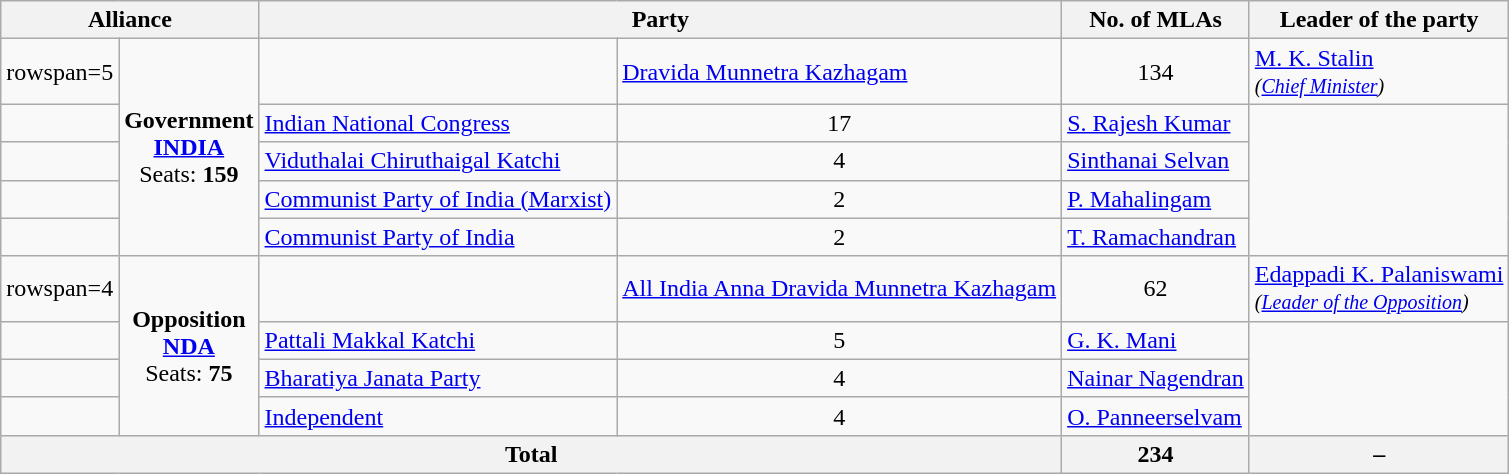<table class="wikitable">
<tr>
<th colspan=2>Alliance</th>
<th colspan=2>Party</th>
<th>No. of MLAs</th>
<th>Leader of the party</th>
</tr>
<tr>
<td>rowspan=5 </td>
<td rowspan=5 style="text-align:center;"><strong>Government<br><a href='#'>INDIA</a></strong><br>Seats: <strong>159</strong></td>
<td></td>
<td><a href='#'>Dravida Munnetra Kazhagam</a></td>
<td style="text-align:center;">134</td>
<td><a href='#'>M. K. Stalin</a><br><small><em>(<a href='#'>Chief Minister</a>)</em></small></td>
</tr>
<tr>
<td></td>
<td><a href='#'>Indian National Congress</a></td>
<td style="text-align:center;">17</td>
<td><a href='#'>S. Rajesh Kumar</a></td>
</tr>
<tr>
<td></td>
<td><a href='#'>Viduthalai Chiruthaigal Katchi</a></td>
<td style="text-align:center;">4</td>
<td><a href='#'>Sinthanai Selvan</a></td>
</tr>
<tr>
<td></td>
<td><a href='#'>Communist Party of India (Marxist)</a></td>
<td style="text-align:center;">2</td>
<td><a href='#'>P. Mahalingam</a></td>
</tr>
<tr>
<td></td>
<td><a href='#'>Communist Party of India</a></td>
<td style="text-align:center;">2</td>
<td><a href='#'>T. Ramachandran</a></td>
</tr>
<tr>
<td>rowspan=4 </td>
<td rowspan=4 style="text-align:center;"><strong>Opposition<br><a href='#'>NDA</a></strong><br>Seats: <strong>75</strong></td>
<td></td>
<td><a href='#'>All India Anna Dravida Munnetra Kazhagam</a></td>
<td style="text-align:center;">62</td>
<td><a href='#'>Edappadi K. Palaniswami</a><br><small><em>(<a href='#'>Leader of the Opposition</a>)</em></small></td>
</tr>
<tr>
<td></td>
<td><a href='#'>Pattali Makkal Katchi</a></td>
<td style="text-align:center;">5</td>
<td><a href='#'>G. K. Mani</a></td>
</tr>
<tr>
<td></td>
<td><a href='#'>Bharatiya Janata Party</a></td>
<td style="text-align:center;">4</td>
<td><a href='#'>Nainar Nagendran</a></td>
</tr>
<tr>
<td></td>
<td><a href='#'>Independent</a></td>
<td style="text-align:center;">4</td>
<td><a href='#'>O. Panneerselvam</a></td>
</tr>
<tr>
<th colspan=4>Total</th>
<th>234</th>
<th>–</th>
</tr>
</table>
